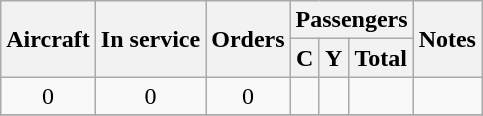<table class="wikitable" style="border-collapse:collapse;text-align:center">
<tr>
<th rowspan="2">Aircraft</th>
<th rowspan="2">In service</th>
<th rowspan="2">Orders</th>
<th colspan="3">Passengers</th>
<th rowspan="2">Notes</th>
</tr>
<tr>
<th><abbr>C</abbr></th>
<th><abbr>Y</abbr></th>
<th>Total</th>
</tr>
<tr>
<td>0</td>
<td>0</td>
<td>0</td>
<td></td>
<td></td>
<td></td>
<td></td>
</tr>
<tr>
</tr>
</table>
